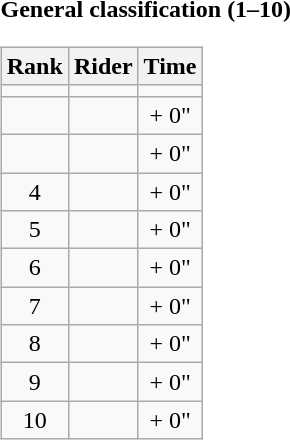<table>
<tr>
<td><strong>General classification (1–10)</strong><br><table class="wikitable">
<tr>
<th scope="col">Rank</th>
<th scope="col">Rider</th>
<th scope="col">Time</th>
</tr>
<tr>
<td style="text-align:center;"></td>
<td></td>
<td style="text-align:center;"></td>
</tr>
<tr>
<td style="text-align:center;"></td>
<td></td>
<td style="text-align:center;">+ 0"</td>
</tr>
<tr>
<td style="text-align:center;"></td>
<td></td>
<td style="text-align:center;">+ 0"</td>
</tr>
<tr>
<td style="text-align:center;">4</td>
<td></td>
<td style="text-align:center;">+ 0"</td>
</tr>
<tr>
<td style="text-align:center;">5</td>
<td></td>
<td style="text-align:center;">+ 0"</td>
</tr>
<tr>
<td style="text-align:center;">6</td>
<td></td>
<td style="text-align:center;">+ 0"</td>
</tr>
<tr>
<td style="text-align:center;">7</td>
<td></td>
<td style="text-align:center;">+ 0"</td>
</tr>
<tr>
<td style="text-align:center;">8</td>
<td></td>
<td style="text-align:center;">+ 0"</td>
</tr>
<tr>
<td style="text-align:center;">9</td>
<td></td>
<td style="text-align:center;">+ 0"</td>
</tr>
<tr>
<td style="text-align:center;">10</td>
<td></td>
<td style="text-align:center;">+ 0"</td>
</tr>
</table>
</td>
</tr>
</table>
